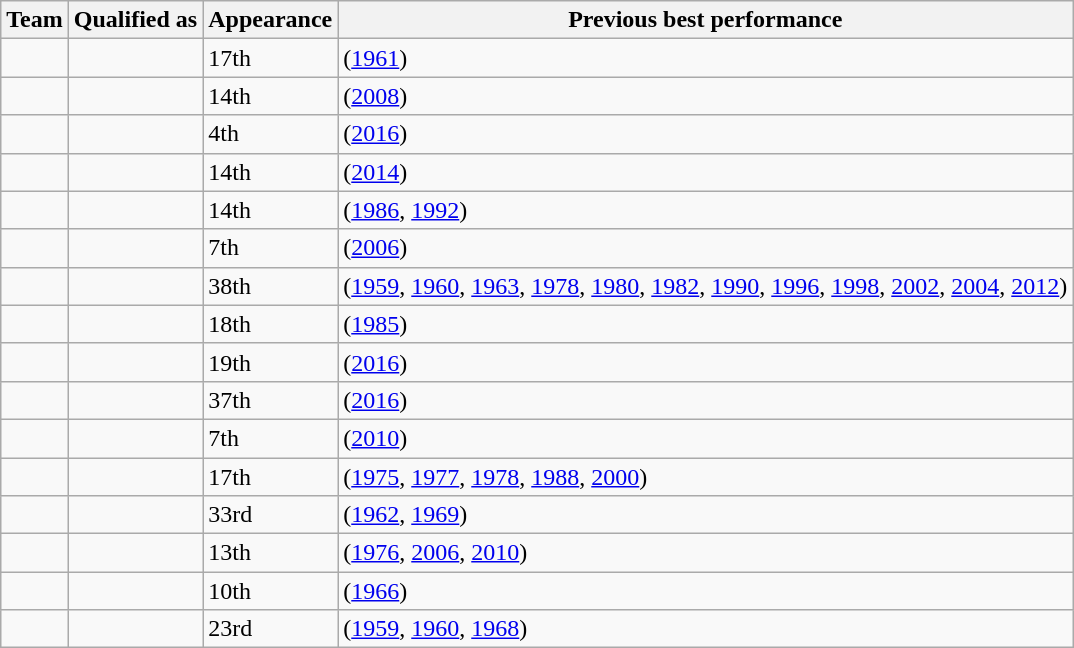<table class="wikitable sortable">
<tr>
<th>Team</th>
<th>Qualified as</th>
<th data-sort-type="number">Appearance</th>
<th>Previous best performance</th>
</tr>
<tr>
<td></td>
<td></td>
<td>17th</td>
<td> (<a href='#'>1961</a>)</td>
</tr>
<tr>
<td></td>
<td></td>
<td>14th</td>
<td> (<a href='#'>2008</a>)</td>
</tr>
<tr>
<td></td>
<td></td>
<td>4th</td>
<td> (<a href='#'>2016</a>)</td>
</tr>
<tr>
<td></td>
<td></td>
<td>14th</td>
<td> (<a href='#'>2014</a>)</td>
</tr>
<tr>
<td></td>
<td></td>
<td>14th</td>
<td> (<a href='#'>1986</a>, <a href='#'>1992</a>)</td>
</tr>
<tr>
<td></td>
<td></td>
<td>7th</td>
<td> (<a href='#'>2006</a>)</td>
</tr>
<tr>
<td></td>
<td></td>
<td>38th</td>
<td> (<a href='#'>1959</a>, <a href='#'>1960</a>, <a href='#'>1963</a>, <a href='#'>1978</a>, <a href='#'>1980</a>, <a href='#'>1982</a>, <a href='#'>1990</a>, <a href='#'>1996</a>, <a href='#'>1998</a>, <a href='#'>2002</a>, <a href='#'>2004</a>, <a href='#'>2012</a>)</td>
</tr>
<tr>
<td></td>
<td></td>
<td>18th</td>
<td> (<a href='#'>1985</a>)</td>
</tr>
<tr>
<td></td>
<td></td>
<td>19th</td>
<td> (<a href='#'>2016</a>)</td>
</tr>
<tr>
<td></td>
<td></td>
<td>37th</td>
<td> (<a href='#'>2016</a>)</td>
</tr>
<tr>
<td></td>
<td></td>
<td>7th</td>
<td> (<a href='#'>2010</a>)</td>
</tr>
<tr>
<td></td>
<td></td>
<td>17th</td>
<td> (<a href='#'>1975</a>, <a href='#'>1977</a>, <a href='#'>1978</a>, <a href='#'>1988</a>, <a href='#'>2000</a>)</td>
</tr>
<tr>
<td></td>
<td></td>
<td>33rd</td>
<td> (<a href='#'>1962</a>, <a href='#'>1969</a>)</td>
</tr>
<tr>
<td></td>
<td></td>
<td>13th</td>
<td> (<a href='#'>1976</a>, <a href='#'>2006</a>, <a href='#'>2010</a>)</td>
</tr>
<tr>
<td></td>
<td></td>
<td>10th</td>
<td> (<a href='#'>1966</a>)</td>
</tr>
<tr>
<td></td>
<td></td>
<td>23rd</td>
<td> (<a href='#'>1959</a>, <a href='#'>1960</a>, <a href='#'>1968</a>)</td>
</tr>
</table>
